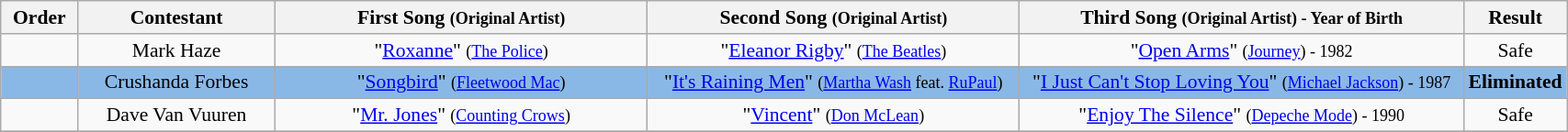<table class="wikitable" style="font-size:90%; width:90%; text-align: center;">
<tr>
<th width="05%">Order</th>
<th width="13%">Contestant</th>
<th width="25%">First Song <small>(Original Artist)</small></th>
<th width="25%">Second Song <small>(Original Artist)</small></th>
<th width="30%">Third Song <small>(Original Artist) - Year of Birth</small></th>
<th width="10%">Result</th>
</tr>
<tr>
<td></td>
<td>Mark Haze</td>
<td>"<a href='#'>Roxanne</a>" <small>(<a href='#'>The Police</a>)</small></td>
<td>"<a href='#'>Eleanor Rigby</a>" <small>(<a href='#'>The Beatles</a>)</small></td>
<td>"<a href='#'>Open Arms</a>" <small>(<a href='#'>Journey</a>) - 1982</small></td>
<td>Safe</td>
</tr>
<tr>
<td bgcolor="8AB8E6"></td>
<td bgcolor="8AB8E6">Crushanda Forbes</td>
<td bgcolor="8AB8E6">"<a href='#'>Songbird</a>" <small>(<a href='#'>Fleetwood Mac</a>)</small></td>
<td bgcolor="8AB8E6">"<a href='#'>It's Raining Men</a>" <small>(<a href='#'>Martha Wash</a> feat. <a href='#'>RuPaul</a>)</small></td>
<td bgcolor="8AB8E6">"<a href='#'>I Just Can't Stop Loving You</a>" <small>(<a href='#'>Michael Jackson</a>) - 1987</small></td>
<td bgcolor="8AB8E6"><strong>Eliminated</strong></td>
</tr>
<tr>
<td></td>
<td>Dave Van Vuuren</td>
<td>"<a href='#'>Mr. Jones</a>" <small>(<a href='#'>Counting Crows</a>)</small></td>
<td>"<a href='#'>Vincent</a>" <small>(<a href='#'>Don McLean</a>)</small></td>
<td>"<a href='#'>Enjoy The Silence</a>" <small>(<a href='#'>Depeche Mode</a>) - 1990</small></td>
<td>Safe</td>
</tr>
<tr>
</tr>
</table>
